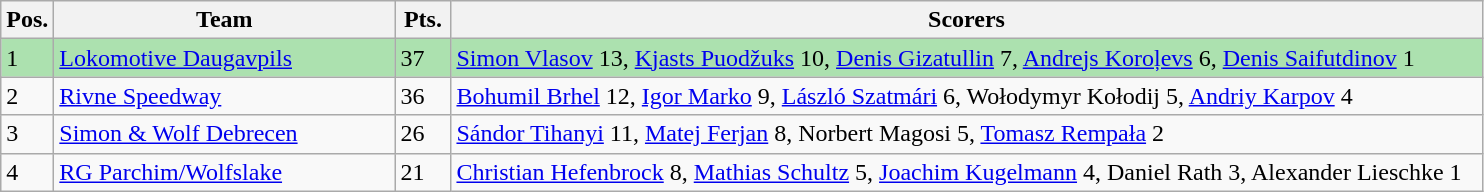<table class=wikitable>
<tr>
<th width=20>Pos.</th>
<th width=220>Team</th>
<th width=30>Pts.</th>
<th width=680>Scorers</th>
</tr>
<tr style="background:#ACE1AF;">
<td>1</td>
<td align=left> <a href='#'>Lokomotive Daugavpils</a></td>
<td>37</td>
<td><a href='#'>Simon Vlasov</a> 13, <a href='#'>Kjasts Puodžuks</a> 10, <a href='#'>Denis Gizatullin</a> 7, <a href='#'>Andrejs Koroļevs</a> 6, <a href='#'>Denis Saifutdinov</a> 1</td>
</tr>
<tr>
<td>2</td>
<td align=left> <a href='#'>Rivne Speedway</a></td>
<td>36</td>
<td><a href='#'>Bohumil Brhel</a> 12, <a href='#'>Igor Marko</a> 9, <a href='#'>László Szatmári</a> 6, Wołodymyr Kołodij 5, <a href='#'>Andriy Karpov</a> 4</td>
</tr>
<tr>
<td>3</td>
<td align=left> <a href='#'>Simon & Wolf Debrecen</a></td>
<td>26</td>
<td><a href='#'>Sándor Tihanyi</a> 11, <a href='#'>Matej Ferjan</a> 8,  Norbert Magosi 5, <a href='#'>Tomasz Rempała</a> 2</td>
</tr>
<tr>
<td>4</td>
<td align=left> <a href='#'>RG Parchim/Wolfslake</a></td>
<td>21</td>
<td><a href='#'>Christian Hefenbrock</a> 8, <a href='#'>Mathias Schultz</a> 5, <a href='#'>Joachim Kugelmann</a> 4, Daniel Rath 3, Alexander Lieschke 1</td>
</tr>
</table>
